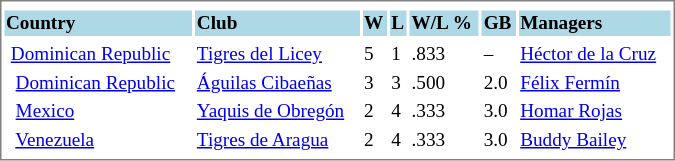<table cellpadding="1" width="450px" style="font-size: 80%; border: 1px solid gray;">
<tr align="center" style="font-size: larger;">
<td colspan=6></td>
</tr>
<tr style="background:lightblue;">
<td><strong>Country</strong></td>
<td><strong>Club</strong></td>
<td><strong>W</strong></td>
<td><strong>L</strong></td>
<td><strong>W/L %</strong></td>
<td><strong>GB</strong></td>
<td><strong>Managers</strong></td>
</tr>
<tr align="center" style="vertical-align: middle;" style="background:lightblue;">
</tr>
<tr>
<td> <a href='#'>Dominican Republic</a></td>
<td><a href='#'>Tigres del Licey</a></td>
<td>5</td>
<td>1</td>
<td>.833</td>
<td>–</td>
<td><a href='#'>Héctor de la Cruz</a></td>
</tr>
<tr>
<td>  <a href='#'>Dominican Republic</a></td>
<td><a href='#'>Águilas Cibaeñas</a></td>
<td>3</td>
<td>3</td>
<td>.500</td>
<td>2.0</td>
<td><a href='#'>Félix Fermín</a></td>
</tr>
<tr>
<td>  <a href='#'>Mexico</a></td>
<td><a href='#'>Yaquis de Obregón</a></td>
<td>2</td>
<td>4</td>
<td>.333</td>
<td>3.0</td>
<td><a href='#'>Homar Rojas</a></td>
</tr>
<tr>
<td>  <a href='#'>Venezuela</a></td>
<td><a href='#'>Tigres de Aragua</a></td>
<td>2</td>
<td>4</td>
<td>.333</td>
<td>3.0</td>
<td><a href='#'>Buddy Bailey</a></td>
</tr>
<tr>
</tr>
</table>
